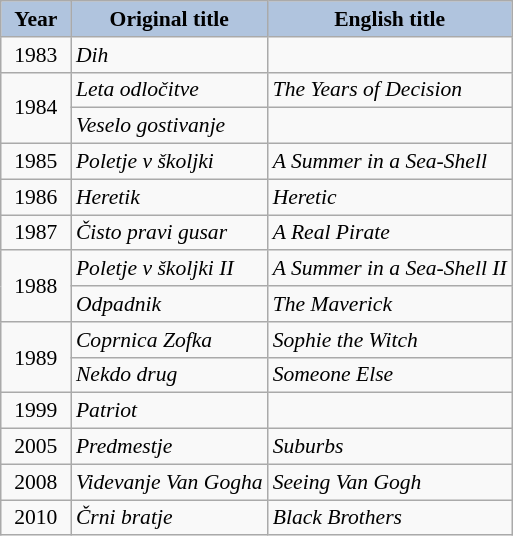<table class="wikitable" style="font-size:90%;">
<tr>
<th style="background:#B0C4DE;" width="40">Year</th>
<th style="background:#B0C4DE;">Original title</th>
<th style="background:#B0C4DE;">English title</th>
</tr>
<tr>
<td align="center">1983</td>
<td><em>Dih</em></td>
<td></td>
</tr>
<tr>
<td rowspan="2" align="center">1984</td>
<td><em>Leta odločitve</em></td>
<td><em>The Years of Decision</em></td>
</tr>
<tr>
<td><em>Veselo gostivanje</em></td>
<td></td>
</tr>
<tr>
<td align="center">1985</td>
<td><em>Poletje v školjki</em></td>
<td><em>A Summer in a Sea-Shell</em></td>
</tr>
<tr>
<td align="center">1986</td>
<td><em>Heretik</em></td>
<td><em>Heretic</em></td>
</tr>
<tr>
<td align="center">1987</td>
<td><em>Čisto pravi gusar</em></td>
<td><em>A Real Pirate</em></td>
</tr>
<tr>
<td rowspan="2" align="center">1988</td>
<td><em>Poletje v školjki II</em></td>
<td><em>A Summer in a Sea-Shell II</em></td>
</tr>
<tr>
<td><em>Odpadnik</em></td>
<td><em>The Maverick</em></td>
</tr>
<tr>
<td rowspan="2" align="center">1989</td>
<td><em>Coprnica Zofka</em></td>
<td><em>Sophie the Witch</em></td>
</tr>
<tr>
<td><em>Nekdo drug</em></td>
<td><em>Someone Else</em></td>
</tr>
<tr>
<td align="center">1999</td>
<td><em>Patriot</em></td>
<td></td>
</tr>
<tr>
<td align="center">2005</td>
<td><em>Predmestje</em></td>
<td><em>Suburbs</em></td>
</tr>
<tr>
<td align="center">2008</td>
<td><em>Videvanje Van Gogha</em></td>
<td><em>Seeing Van Gogh</em></td>
</tr>
<tr>
<td align="center">2010</td>
<td><em>Črni bratje</em></td>
<td><em>Black Brothers</em></td>
</tr>
</table>
